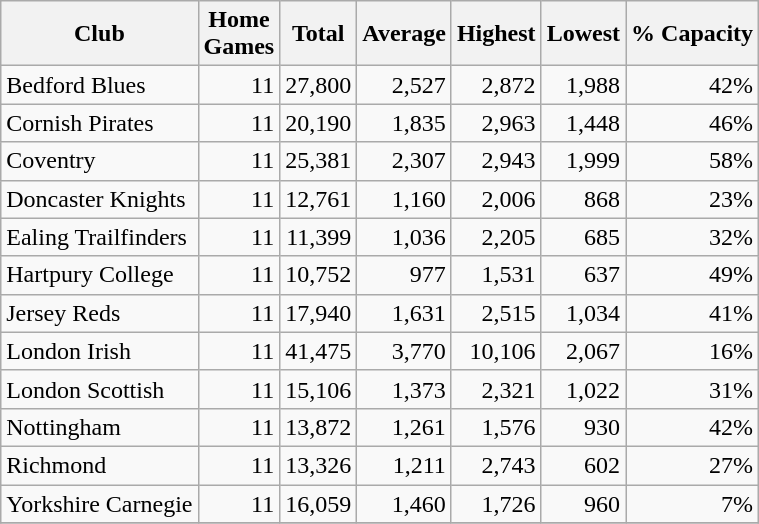<table class="wikitable sortable" style="text-align:right">
<tr>
<th>Club</th>
<th>Home<br>Games</th>
<th>Total</th>
<th>Average</th>
<th>Highest</th>
<th>Lowest</th>
<th>% Capacity</th>
</tr>
<tr>
<td style="text-align:left">Bedford Blues</td>
<td>11</td>
<td>27,800</td>
<td>2,527</td>
<td>2,872</td>
<td>1,988</td>
<td>42%</td>
</tr>
<tr>
<td style="text-align:left">Cornish Pirates</td>
<td>11</td>
<td>20,190</td>
<td>1,835</td>
<td>2,963</td>
<td>1,448</td>
<td>46%</td>
</tr>
<tr>
<td style="text-align:left">Coventry</td>
<td>11</td>
<td>25,381</td>
<td>2,307</td>
<td>2,943</td>
<td>1,999</td>
<td>58%</td>
</tr>
<tr>
<td style="text-align:left">Doncaster Knights</td>
<td>11</td>
<td>12,761</td>
<td>1,160</td>
<td>2,006</td>
<td>868</td>
<td>23%</td>
</tr>
<tr>
<td style="text-align:left">Ealing Trailfinders</td>
<td>11</td>
<td>11,399</td>
<td>1,036</td>
<td>2,205</td>
<td>685</td>
<td>32% </td>
</tr>
<tr>
<td style="text-align:left">Hartpury College</td>
<td>11</td>
<td>10,752</td>
<td>977</td>
<td>1,531</td>
<td>637</td>
<td>49%</td>
</tr>
<tr>
<td style="text-align:left">Jersey Reds</td>
<td>11</td>
<td>17,940</td>
<td>1,631</td>
<td>2,515</td>
<td>1,034</td>
<td>41%</td>
</tr>
<tr>
<td style="text-align:left">London Irish</td>
<td>11</td>
<td>41,475</td>
<td>3,770</td>
<td>10,106</td>
<td>2,067</td>
<td>16%</td>
</tr>
<tr>
<td style="text-align:left">London Scottish</td>
<td>11</td>
<td>15,106</td>
<td>1,373</td>
<td>2,321</td>
<td>1,022</td>
<td>31%</td>
</tr>
<tr>
<td style="text-align:left">Nottingham</td>
<td>11</td>
<td>13,872</td>
<td>1,261</td>
<td>1,576</td>
<td>930</td>
<td>42%</td>
</tr>
<tr>
<td style="text-align:left">Richmond</td>
<td>11</td>
<td>13,326</td>
<td>1,211</td>
<td>2,743</td>
<td>602</td>
<td>27%</td>
</tr>
<tr>
<td style="text-align:left">Yorkshire Carnegie</td>
<td>11</td>
<td>16,059</td>
<td>1,460</td>
<td>1,726</td>
<td>960</td>
<td>7%</td>
</tr>
<tr>
</tr>
</table>
